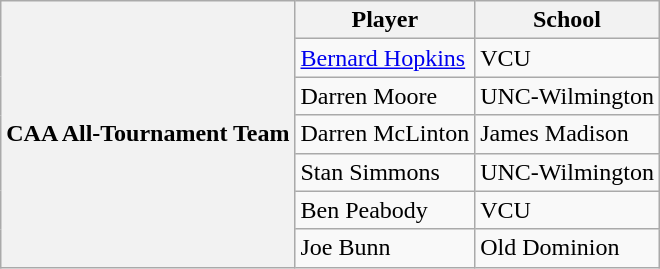<table class="wikitable" border="1">
<tr>
<th rowspan=7 valign=middle>CAA All-Tournament Team</th>
<th>Player</th>
<th>School</th>
</tr>
<tr>
<td><a href='#'>Bernard Hopkins</a></td>
<td>VCU</td>
</tr>
<tr>
<td>Darren Moore</td>
<td>UNC-Wilmington</td>
</tr>
<tr>
<td>Darren McLinton</td>
<td>James Madison</td>
</tr>
<tr>
<td>Stan Simmons</td>
<td>UNC-Wilmington</td>
</tr>
<tr>
<td>Ben Peabody</td>
<td>VCU</td>
</tr>
<tr>
<td>Joe Bunn</td>
<td>Old Dominion</td>
</tr>
</table>
